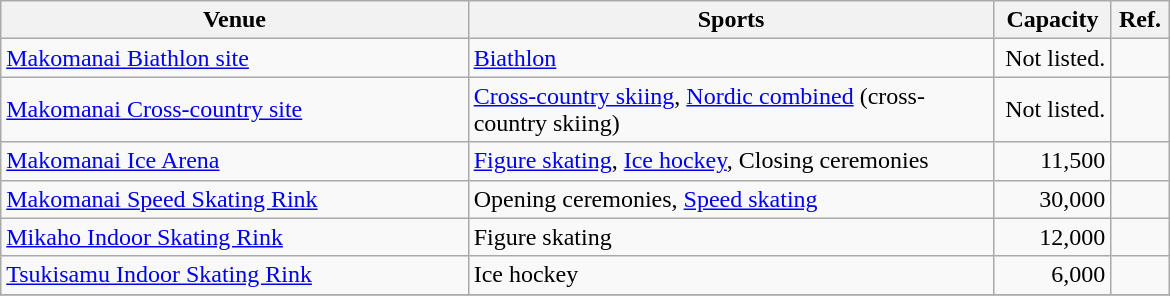<table class="wikitable sortable" width=780px>
<tr>
<th width=40%>Venue</th>
<th class="unsortable" width=45%>Sports</th>
<th width=10%>Capacity</th>
<th class="unsortable">Ref.</th>
</tr>
<tr>
<td><a href='#'>Makomanai Biathlon site</a></td>
<td><a href='#'>Biathlon</a></td>
<td align="right">Not listed.</td>
<td align=center></td>
</tr>
<tr>
<td><a href='#'>Makomanai Cross-country site</a></td>
<td><a href='#'>Cross-country skiing</a>, <a href='#'>Nordic combined</a> (cross-country skiing)</td>
<td align="right">Not listed.</td>
<td align=center></td>
</tr>
<tr>
<td><a href='#'>Makomanai Ice Arena</a></td>
<td><a href='#'>Figure skating</a>, <a href='#'>Ice hockey</a>, Closing ceremonies</td>
<td align="right">11,500</td>
<td align=center></td>
</tr>
<tr>
<td><a href='#'>Makomanai Speed Skating Rink</a></td>
<td>Opening ceremonies, <a href='#'>Speed skating</a></td>
<td align="right">30,000</td>
<td align=center></td>
</tr>
<tr>
<td><a href='#'>Mikaho Indoor Skating Rink</a></td>
<td>Figure skating</td>
<td align="right">12,000</td>
<td align=center></td>
</tr>
<tr>
<td><a href='#'>Tsukisamu Indoor Skating Rink</a></td>
<td>Ice hockey</td>
<td align="right">6,000</td>
<td align=center></td>
</tr>
<tr>
</tr>
</table>
